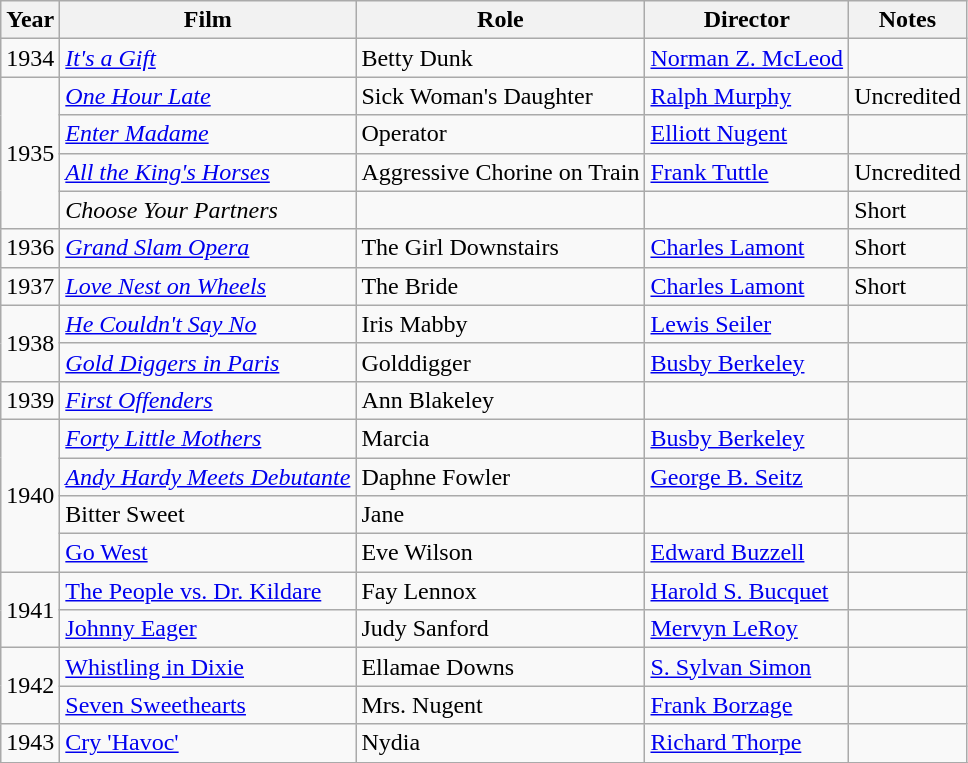<table class="wikitable sortable">
<tr>
<th>Year</th>
<th>Film</th>
<th>Role</th>
<th>Director</th>
<th class="unsortable">Notes</th>
</tr>
<tr>
<td>1934</td>
<td><em><a href='#'>It's a Gift</a></em></td>
<td>Betty Dunk</td>
<td><a href='#'>Norman Z. McLeod</a></td>
<td></td>
</tr>
<tr>
<td rowspan=4>1935</td>
<td><em><a href='#'>One Hour Late</a></em></td>
<td>Sick Woman's Daughter</td>
<td><a href='#'>Ralph Murphy</a></td>
<td>Uncredited</td>
</tr>
<tr>
<td><em><a href='#'>Enter Madame</a></em></td>
<td>Operator</td>
<td><a href='#'>Elliott Nugent</a></td>
<td></td>
</tr>
<tr>
<td><em><a href='#'>All the King's Horses</a></em></td>
<td>Aggressive Chorine on Train</td>
<td><a href='#'>Frank Tuttle</a></td>
<td>Uncredited</td>
</tr>
<tr>
<td><em>Choose Your Partners</em></td>
<td></td>
<td></td>
<td>Short</td>
</tr>
<tr>
<td>1936</td>
<td><em><a href='#'>Grand Slam Opera</a></em></td>
<td>The Girl Downstairs</td>
<td><a href='#'>Charles Lamont</a></td>
<td>Short</td>
</tr>
<tr>
<td>1937</td>
<td><em><a href='#'>Love Nest on Wheels</a></em></td>
<td>The Bride</td>
<td><a href='#'>Charles Lamont</a></td>
<td>Short</td>
</tr>
<tr>
<td rowspan=2>1938</td>
<td><em><a href='#'>He Couldn't Say No</a></em></td>
<td>Iris Mabby</td>
<td><a href='#'>Lewis Seiler</a></td>
<td></td>
</tr>
<tr>
<td><em><a href='#'>Gold Diggers in Paris</a></em></td>
<td>Golddigger</td>
<td><a href='#'>Busby Berkeley</a></td>
<td></td>
</tr>
<tr>
<td>1939</td>
<td><em><a href='#'>First Offenders</a></em></td>
<td>Ann Blakeley</td>
<td></td>
<td></td>
</tr>
<tr>
<td rowspan=4>1940</td>
<td><em><a href='#'>Forty Little Mothers</a></em></td>
<td>Marcia</td>
<td><a href='#'>Busby Berkeley</a></td>
<td></td>
</tr>
<tr>
<td><em><a href='#'>Andy Hardy Meets Debutante</a></em></td>
<td>Daphne Fowler</td>
<td><a href='#'>George B. Seitz</a></td>
<td></td>
</tr>
<tr>
<td>Bitter Sweet<em></td>
<td>Jane</td>
<td></td>
<td></td>
</tr>
<tr>
<td></em><a href='#'>Go West</a><em></td>
<td>Eve Wilson</td>
<td><a href='#'>Edward Buzzell</a></td>
<td></td>
</tr>
<tr>
<td rowspan=2>1941</td>
<td></em><a href='#'>The People vs. Dr. Kildare</a><em></td>
<td>Fay Lennox</td>
<td><a href='#'>Harold S. Bucquet</a></td>
<td></td>
</tr>
<tr>
<td></em><a href='#'>Johnny Eager</a><em></td>
<td>Judy Sanford</td>
<td><a href='#'>Mervyn LeRoy</a></td>
<td></td>
</tr>
<tr>
<td rowspan=2>1942</td>
<td></em><a href='#'>Whistling in Dixie</a><em></td>
<td>Ellamae Downs</td>
<td><a href='#'>S. Sylvan Simon</a></td>
<td></td>
</tr>
<tr>
<td></em><a href='#'>Seven Sweethearts</a><em></td>
<td>Mrs. Nugent</td>
<td><a href='#'>Frank Borzage</a></td>
<td></td>
</tr>
<tr>
<td>1943</td>
<td></em><a href='#'>Cry 'Havoc'</a><em></td>
<td>Nydia</td>
<td><a href='#'>Richard Thorpe</a></td>
<td></td>
</tr>
<tr>
</tr>
</table>
